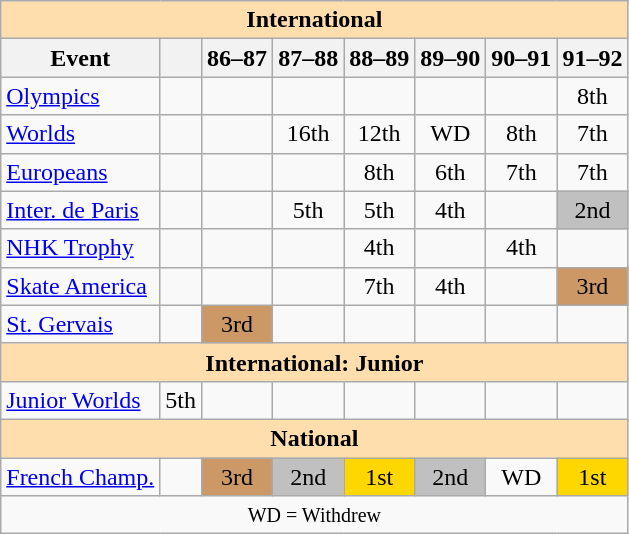<table class="wikitable" style="text-align:center">
<tr>
<th style="background-color: #ffdead; " colspan=8 align=center>International</th>
</tr>
<tr>
<th>Event</th>
<th></th>
<th>86–87</th>
<th>87–88</th>
<th>88–89</th>
<th>89–90</th>
<th>90–91</th>
<th>91–92</th>
</tr>
<tr>
<td align=left><a href='#'>Olympics</a></td>
<td></td>
<td></td>
<td></td>
<td></td>
<td></td>
<td></td>
<td>8th</td>
</tr>
<tr>
<td align=left><a href='#'>Worlds</a></td>
<td></td>
<td></td>
<td>16th</td>
<td>12th</td>
<td>WD</td>
<td>8th</td>
<td>7th</td>
</tr>
<tr>
<td align=left><a href='#'>Europeans</a></td>
<td></td>
<td></td>
<td></td>
<td>8th</td>
<td>6th</td>
<td>7th</td>
<td>7th</td>
</tr>
<tr>
<td align=left><a href='#'>Inter. de Paris</a></td>
<td></td>
<td></td>
<td>5th</td>
<td>5th</td>
<td>4th</td>
<td></td>
<td bgcolor=silver>2nd</td>
</tr>
<tr>
<td align=left><a href='#'>NHK Trophy</a></td>
<td></td>
<td></td>
<td></td>
<td>4th</td>
<td></td>
<td>4th</td>
<td></td>
</tr>
<tr>
<td align=left><a href='#'>Skate America</a></td>
<td></td>
<td></td>
<td></td>
<td>7th</td>
<td>4th</td>
<td></td>
<td bgcolor=cc9966>3rd</td>
</tr>
<tr>
<td align=left><a href='#'>St. Gervais</a></td>
<td></td>
<td bgcolor=cc9966>3rd</td>
<td></td>
<td></td>
<td></td>
<td></td>
<td></td>
</tr>
<tr>
<th style="background-color: #ffdead; " colspan=8 align=center>International: Junior</th>
</tr>
<tr>
<td align=left><a href='#'>Junior Worlds</a></td>
<td>5th</td>
<td></td>
<td></td>
<td></td>
<td></td>
<td></td>
<td></td>
</tr>
<tr>
<th style="background-color: #ffdead; " colspan=8 align=center>National</th>
</tr>
<tr>
<td align=left><a href='#'>French Champ.</a></td>
<td></td>
<td bgcolor=cc9966>3rd</td>
<td bgcolor=silver>2nd</td>
<td bgcolor=gold>1st</td>
<td bgcolor=silver>2nd</td>
<td>WD</td>
<td bgcolor=gold>1st</td>
</tr>
<tr>
<td colspan=8 align=center><small> WD = Withdrew </small></td>
</tr>
</table>
